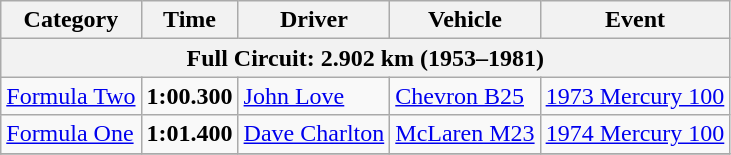<table class="wikitable">
<tr>
<th>Category</th>
<th>Time</th>
<th>Driver</th>
<th>Vehicle</th>
<th>Event</th>
</tr>
<tr>
<th colspan=5>Full Circuit: 2.902 km (1953–1981)</th>
</tr>
<tr>
<td><a href='#'>Formula Two</a></td>
<td><strong>1:00.300</strong></td>
<td><a href='#'>John Love</a></td>
<td><a href='#'>Chevron B25</a></td>
<td><a href='#'>1973 Mercury 100</a></td>
</tr>
<tr>
<td><a href='#'>Formula One</a></td>
<td><strong>1:01.400</strong></td>
<td><a href='#'>Dave Charlton</a></td>
<td><a href='#'>McLaren M23</a></td>
<td><a href='#'>1974 Mercury 100</a></td>
</tr>
<tr>
</tr>
</table>
